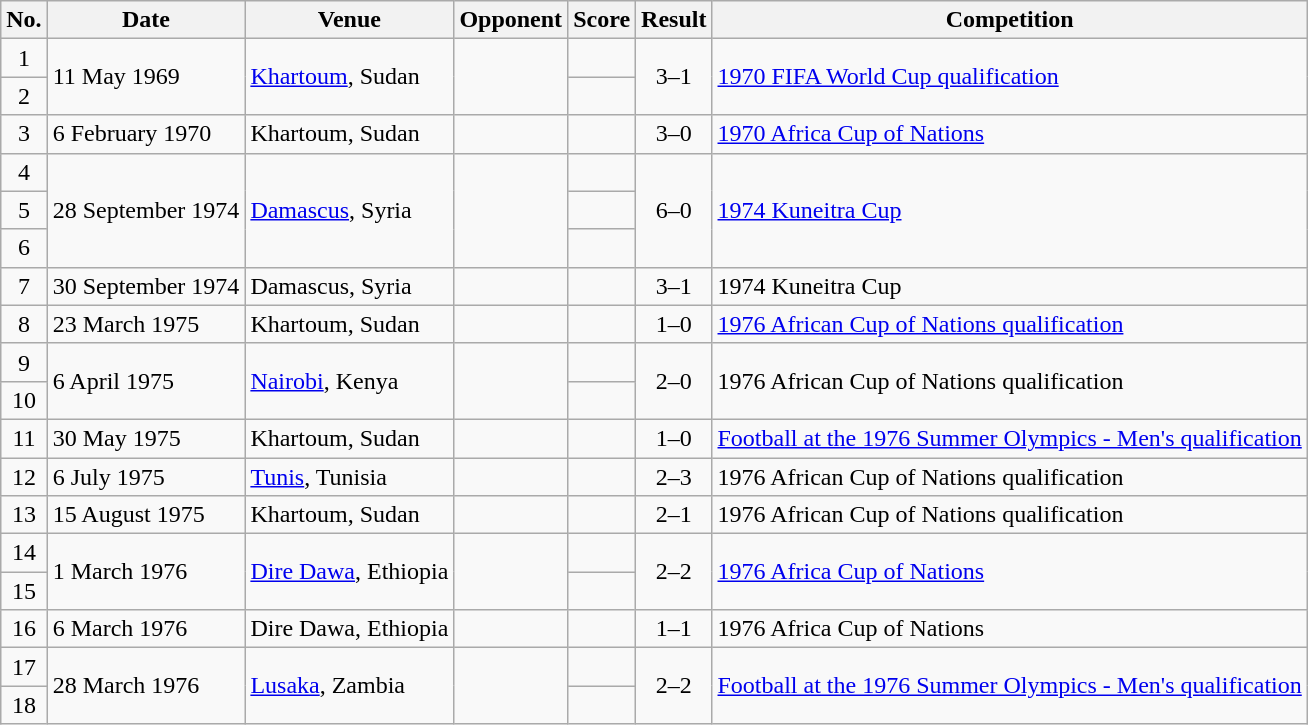<table class="wikitable sortable">
<tr>
<th scope="col">No.</th>
<th scope="col">Date</th>
<th scope="col">Venue</th>
<th scope="col">Opponent</th>
<th scope="col">Score</th>
<th scope="col">Result</th>
<th scope="col">Competition</th>
</tr>
<tr>
<td style="text-align:center">1</td>
<td rowspan="2">11 May 1969</td>
<td rowspan="2"><a href='#'>Khartoum</a>, Sudan</td>
<td rowspan="2"></td>
<td></td>
<td rowspan="2" style="text-align:center">3–1</td>
<td rowspan="2"><a href='#'>1970 FIFA World Cup qualification</a></td>
</tr>
<tr>
<td style="text-align:center">2</td>
<td></td>
</tr>
<tr>
<td style="text-align:center">3</td>
<td>6 February 1970</td>
<td>Khartoum, Sudan</td>
<td></td>
<td></td>
<td style="text-align:center">3–0</td>
<td><a href='#'>1970 Africa Cup of Nations</a></td>
</tr>
<tr>
<td style="text-align:center">4</td>
<td rowspan="3">28 September 1974</td>
<td rowspan="3"><a href='#'>Damascus</a>, Syria</td>
<td rowspan="3"></td>
<td></td>
<td rowspan="3" style="text-align:center">6–0</td>
<td rowspan="3"><a href='#'>1974 Kuneitra Cup</a></td>
</tr>
<tr>
<td style="text-align:center">5</td>
<td></td>
</tr>
<tr>
<td style="text-align:center">6</td>
<td></td>
</tr>
<tr>
<td style="text-align:center">7</td>
<td>30 September 1974</td>
<td>Damascus, Syria</td>
<td></td>
<td></td>
<td style="text-align:center">3–1</td>
<td>1974 Kuneitra Cup</td>
</tr>
<tr>
<td style="text-align:center">8</td>
<td>23 March 1975</td>
<td>Khartoum, Sudan</td>
<td></td>
<td></td>
<td style="text-align:center">1–0</td>
<td><a href='#'>1976 African Cup of Nations qualification</a></td>
</tr>
<tr>
<td style="text-align:center">9</td>
<td rowspan="2">6 April 1975</td>
<td rowspan="2"><a href='#'>Nairobi</a>, Kenya</td>
<td rowspan="2"></td>
<td></td>
<td rowspan="2" style="text-align:center">2–0</td>
<td rowspan="2">1976 African Cup of Nations qualification</td>
</tr>
<tr>
<td style="text-align:center">10</td>
<td></td>
</tr>
<tr>
<td style="text-align:center">11</td>
<td>30 May 1975</td>
<td>Khartoum, Sudan</td>
<td></td>
<td></td>
<td style="text-align:center">1–0</td>
<td><a href='#'>Football at the 1976 Summer Olympics - Men's qualification</a></td>
</tr>
<tr>
<td style="text-align:center">12</td>
<td>6 July 1975</td>
<td><a href='#'>Tunis</a>, Tunisia</td>
<td></td>
<td></td>
<td style="text-align:center">2–3</td>
<td>1976 African Cup of Nations qualification</td>
</tr>
<tr>
<td style="text-align:center">13</td>
<td>15 August 1975</td>
<td>Khartoum, Sudan</td>
<td></td>
<td></td>
<td style="text-align:center">2–1</td>
<td>1976 African Cup of Nations qualification</td>
</tr>
<tr>
<td style="text-align:center">14</td>
<td rowspan="2">1 March 1976</td>
<td rowspan="2"><a href='#'>Dire Dawa</a>, Ethiopia</td>
<td rowspan="2"></td>
<td></td>
<td rowspan="2" style="text-align:center">2–2</td>
<td rowspan="2"><a href='#'>1976 Africa Cup of Nations</a></td>
</tr>
<tr>
<td style="text-align:center">15</td>
<td></td>
</tr>
<tr>
<td style="text-align:center">16</td>
<td>6 March 1976</td>
<td>Dire Dawa, Ethiopia</td>
<td></td>
<td></td>
<td style="text-align:center">1–1</td>
<td>1976 Africa Cup of Nations</td>
</tr>
<tr>
<td style="text-align:center">17</td>
<td rowspan="2">28 March 1976</td>
<td rowspan="2"><a href='#'>Lusaka</a>, Zambia</td>
<td rowspan="2"></td>
<td></td>
<td rowspan="2" style="text-align:center">2–2</td>
<td rowspan="2"><a href='#'>Football at the 1976 Summer Olympics - Men's qualification</a></td>
</tr>
<tr>
<td style="text-align:center">18</td>
<td></td>
</tr>
</table>
